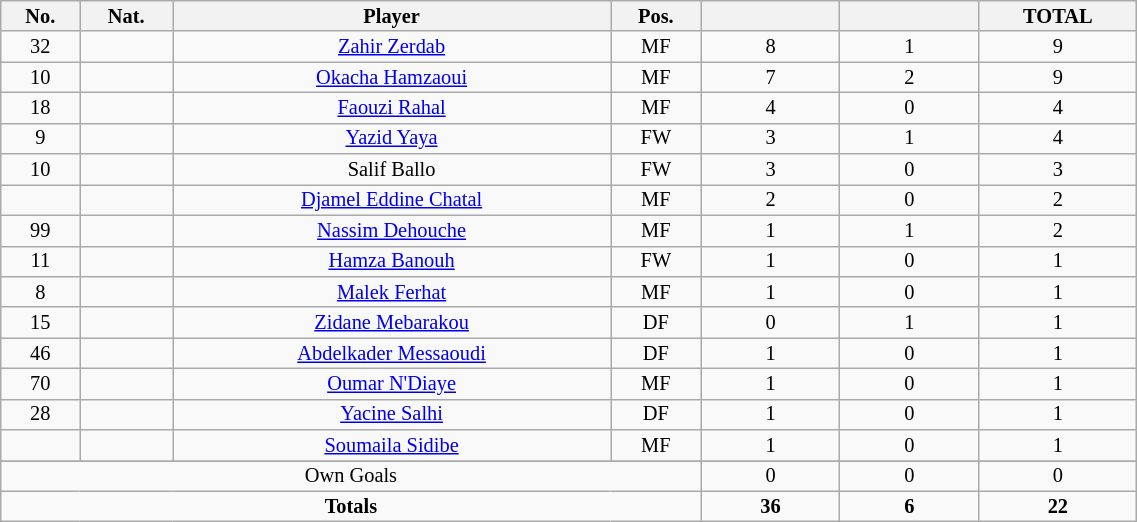<table class="wikitable sortable alternance"  style="font-size:85%; text-align:center; line-height:14px; width:60%;">
<tr>
<th width=10>No.</th>
<th width=10>Nat.</th>
<th width=140>Player</th>
<th width=10>Pos.</th>
<th width=40></th>
<th width=40></th>
<th width=10>TOTAL</th>
</tr>
<tr>
<td>32</td>
<td></td>
<td><a href='#'>Zahir Zerdab</a></td>
<td>MF</td>
<td>8</td>
<td>1</td>
<td>9</td>
</tr>
<tr>
<td>10</td>
<td></td>
<td><a href='#'>Okacha Hamzaoui</a></td>
<td>MF</td>
<td>7</td>
<td>2</td>
<td>9</td>
</tr>
<tr>
<td>18</td>
<td></td>
<td><a href='#'>Faouzi Rahal</a></td>
<td>MF</td>
<td>4</td>
<td>0</td>
<td>4</td>
</tr>
<tr>
<td>9</td>
<td></td>
<td><a href='#'>Yazid Yaya</a></td>
<td>FW</td>
<td>3</td>
<td>1</td>
<td>4</td>
</tr>
<tr>
<td>10</td>
<td></td>
<td>Salif Ballo</td>
<td>FW</td>
<td>3</td>
<td>0</td>
<td>3</td>
</tr>
<tr>
<td></td>
<td></td>
<td><a href='#'>Djamel Eddine Chatal</a></td>
<td>MF</td>
<td>2</td>
<td>0</td>
<td>2</td>
</tr>
<tr>
<td>99</td>
<td></td>
<td><a href='#'>Nassim Dehouche</a></td>
<td>MF</td>
<td>1</td>
<td>1</td>
<td>2</td>
</tr>
<tr>
<td>11</td>
<td></td>
<td><a href='#'>Hamza Banouh</a></td>
<td>FW</td>
<td>1</td>
<td>0</td>
<td>1</td>
</tr>
<tr>
<td>8</td>
<td></td>
<td><a href='#'>Malek Ferhat</a></td>
<td>MF</td>
<td>1</td>
<td>0</td>
<td>1</td>
</tr>
<tr>
<td>15</td>
<td></td>
<td><a href='#'>Zidane Mebarakou</a></td>
<td>DF</td>
<td>0</td>
<td>1</td>
<td>1</td>
</tr>
<tr>
<td>46</td>
<td></td>
<td><a href='#'>Abdelkader Messaoudi</a></td>
<td>DF</td>
<td>1</td>
<td>0</td>
<td>1</td>
</tr>
<tr>
<td>70</td>
<td></td>
<td><a href='#'>Oumar N'Diaye</a></td>
<td>MF</td>
<td>1</td>
<td>0</td>
<td>1</td>
</tr>
<tr>
<td>28</td>
<td></td>
<td><a href='#'>Yacine Salhi</a></td>
<td>DF</td>
<td>1</td>
<td>0</td>
<td>1</td>
</tr>
<tr>
<td></td>
<td></td>
<td><a href='#'>Soumaila Sidibe</a></td>
<td>MF</td>
<td>1</td>
<td>0</td>
<td>1</td>
</tr>
<tr>
</tr>
<tr class="sortbottom">
<td colspan="4">Own Goals</td>
<td>0</td>
<td>0</td>
<td>0</td>
</tr>
<tr class="sortbottom">
<td colspan="4"><strong>Totals</strong></td>
<td><strong>36</strong></td>
<td><strong>6</strong></td>
<td><strong>22</strong></td>
</tr>
</table>
